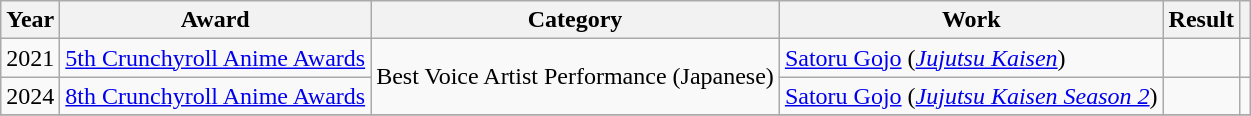<table class="wikitable sortable plainrowheaders">
<tr>
<th>Year</th>
<th>Award</th>
<th>Category</th>
<th>Work</th>
<th>Result</th>
<th class="unsortable"></th>
</tr>
<tr>
<td>2021</td>
<td><a href='#'>5th Crunchyroll Anime Awards</a></td>
<td rowspan="2">Best Voice Artist Performance (Japanese)</td>
<td><a href='#'>Satoru Gojo</a> (<em><a href='#'>Jujutsu Kaisen</a></em>)</td>
<td></td>
<td align="center"></td>
</tr>
<tr>
<td>2024</td>
<td><a href='#'>8th Crunchyroll Anime Awards</a></td>
<td><a href='#'>Satoru Gojo</a> (<em><a href='#'>Jujutsu Kaisen Season 2</a></em>)</td>
<td></td>
<td align="center"></td>
</tr>
<tr>
</tr>
</table>
